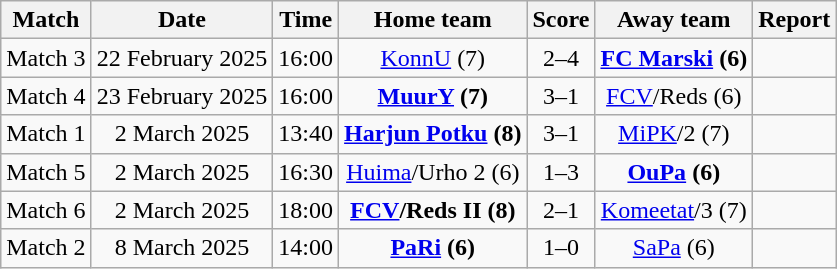<table class="wikitable" style="text-align:center">
<tr>
<th style= width="40px">Match</th>
<th style= width="40px">Date</th>
<th style= width="40px">Time</th>
<th style= width="150px">Home team</th>
<th style= width="60px">Score</th>
<th style= width="150px">Away team</th>
<th style= width="30px">Report</th>
</tr>
<tr>
<td>Match 3</td>
<td>22 February 2025</td>
<td>16:00</td>
<td><a href='#'>KonnU</a> (7)</td>
<td>2–4</td>
<td><strong><a href='#'>FC Marski</a> (6)</strong></td>
<td></td>
</tr>
<tr>
<td>Match 4</td>
<td>23 February 2025</td>
<td>16:00</td>
<td><strong><a href='#'>MuurY</a> (7)</strong></td>
<td>3–1</td>
<td><a href='#'>FCV</a>/Reds (6)</td>
<td></td>
</tr>
<tr>
<td>Match 1</td>
<td>2 March 2025</td>
<td>13:40</td>
<td><strong><a href='#'>Harjun Potku</a> (8)</strong></td>
<td>3–1</td>
<td><a href='#'>MiPK</a>/2 (7)</td>
<td></td>
</tr>
<tr>
<td>Match 5</td>
<td>2 March 2025</td>
<td>16:30</td>
<td><a href='#'>Huima</a>/Urho 2 (6)</td>
<td>1–3</td>
<td><strong><a href='#'>OuPa</a> (6)</strong></td>
<td></td>
</tr>
<tr>
<td>Match 6</td>
<td>2 March 2025</td>
<td>18:00</td>
<td><strong><a href='#'>FCV</a>/Reds II (8)</strong></td>
<td>2–1</td>
<td><a href='#'>Komeetat</a>/3 (7)</td>
<td></td>
</tr>
<tr>
<td>Match 2</td>
<td>8 March 2025</td>
<td>14:00</td>
<td><strong><a href='#'>PaRi</a> (6)</strong></td>
<td>1–0</td>
<td><a href='#'>SaPa</a> (6)</td>
<td></td>
</tr>
</table>
